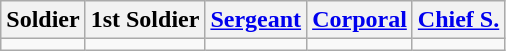<table class="wikitable">
<tr>
<th>Soldier</th>
<th>1st Soldier</th>
<th><a href='#'>Sergeant</a></th>
<th><a href='#'>Corporal</a></th>
<th><a href='#'>Chief S.</a></th>
</tr>
<tr>
<td></td>
<td></td>
<td></td>
<td></td>
<td></td>
</tr>
</table>
